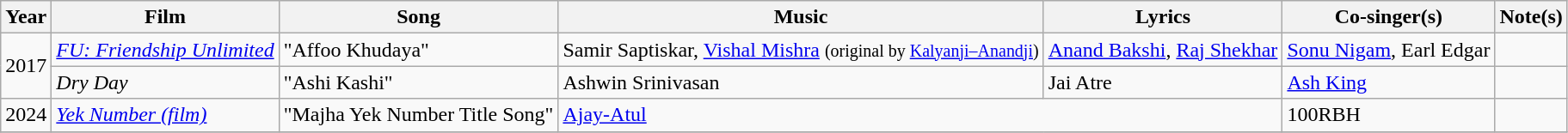<table class="wikitable">
<tr>
<th>Year</th>
<th>Film</th>
<th>Song</th>
<th>Music</th>
<th>Lyrics</th>
<th>Co-singer(s)</th>
<th>Note(s)</th>
</tr>
<tr>
<td rowspan="2">2017</td>
<td><em><a href='#'>FU: Friendship Unlimited</a></em></td>
<td>"Affoo Khudaya"</td>
<td>Samir Saptiskar, <a href='#'>Vishal Mishra</a> <small>(original by <a href='#'>Kalyanji–Anandji</a>)</small></td>
<td><a href='#'>Anand Bakshi</a>, <a href='#'>Raj Shekhar</a></td>
<td><a href='#'>Sonu Nigam</a>, Earl Edgar</td>
<td></td>
</tr>
<tr>
<td><em>Dry Day</em></td>
<td>"Ashi Kashi"</td>
<td>Ashwin Srinivasan</td>
<td>Jai Atre</td>
<td><a href='#'>Ash King</a></td>
<td></td>
</tr>
<tr>
<td>2024</td>
<td><em><a href='#'>Yek Number (film)</a></em></td>
<td>"Majha Yek Number Title Song"</td>
<td colspan="2"><a href='#'>Ajay-Atul</a></td>
<td>100RBH</td>
<td></td>
</tr>
<tr>
</tr>
</table>
